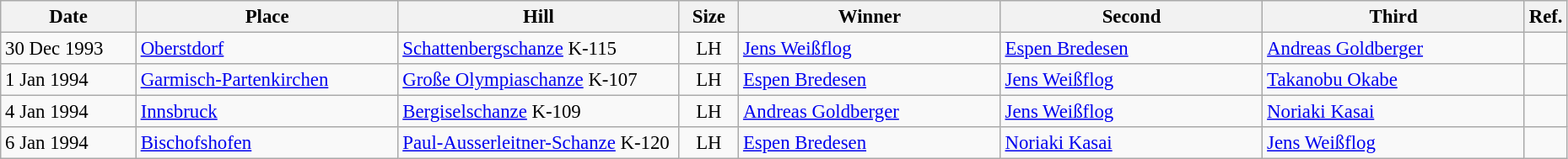<table class="wikitable" style="font-size:95%;">
<tr>
<th width="100">Date</th>
<th width="200">Place</th>
<th width="215">Hill</th>
<th width="40">Size</th>
<th width="200">Winner</th>
<th width="200">Second</th>
<th width="200">Third</th>
<th width="10">Ref.</th>
</tr>
<tr>
<td>30 Dec 1993</td>
<td> <a href='#'>Oberstdorf</a></td>
<td><a href='#'>Schattenbergschanze</a> K-115</td>
<td align=center>LH</td>
<td> <a href='#'>Jens Weißflog</a></td>
<td> <a href='#'>Espen Bredesen</a></td>
<td> <a href='#'>Andreas Goldberger</a></td>
<td></td>
</tr>
<tr>
<td>1 Jan 1994</td>
<td> <a href='#'>Garmisch-Partenkirchen</a></td>
<td><a href='#'>Große Olympiaschanze</a> K-107</td>
<td align=center>LH</td>
<td> <a href='#'>Espen Bredesen</a></td>
<td> <a href='#'>Jens Weißflog</a></td>
<td> <a href='#'>Takanobu Okabe</a></td>
<td></td>
</tr>
<tr>
<td>4 Jan 1994</td>
<td> <a href='#'>Innsbruck</a></td>
<td><a href='#'>Bergiselschanze</a> K-109</td>
<td align=center>LH</td>
<td> <a href='#'>Andreas Goldberger</a></td>
<td> <a href='#'>Jens Weißflog</a></td>
<td> <a href='#'>Noriaki Kasai</a></td>
<td></td>
</tr>
<tr>
<td>6 Jan 1994</td>
<td> <a href='#'>Bischofshofen</a></td>
<td><a href='#'>Paul-Ausserleitner-Schanze</a> K-120</td>
<td align=center>LH</td>
<td> <a href='#'>Espen Bredesen</a></td>
<td> <a href='#'>Noriaki Kasai</a></td>
<td> <a href='#'>Jens Weißflog</a></td>
<td></td>
</tr>
</table>
